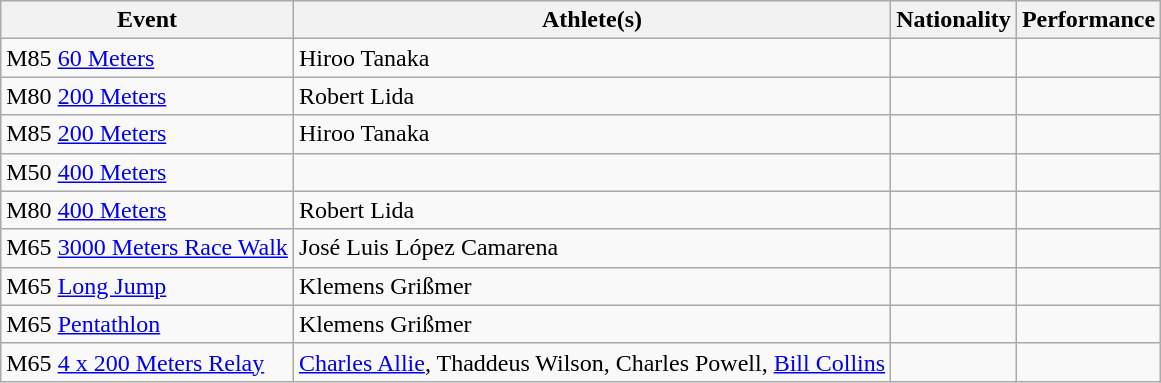<table class="wikitable">
<tr>
<th>Event</th>
<th>Athlete(s)</th>
<th>Nationality</th>
<th>Performance</th>
</tr>
<tr>
<td>M85 <a href='#'>60 Meters</a></td>
<td>Hiroo Tanaka</td>
<td></td>
<td></td>
</tr>
<tr>
<td>M80 <a href='#'>200 Meters</a></td>
<td>Robert Lida</td>
<td></td>
<td></td>
</tr>
<tr>
<td>M85 <a href='#'>200 Meters</a></td>
<td>Hiroo Tanaka</td>
<td></td>
<td></td>
</tr>
<tr>
<td>M50 <a href='#'>400 Meters</a></td>
<td> </td>
<td></td>
<td></td>
</tr>
<tr>
<td>M80 <a href='#'>400 Meters</a></td>
<td>Robert Lida</td>
<td></td>
<td></td>
</tr>
<tr>
<td>M65 <a href='#'>3000 Meters Race Walk</a></td>
<td>José Luis López Camarena</td>
<td></td>
<td></td>
</tr>
<tr>
<td>M65 <a href='#'>Long Jump</a></td>
<td>Klemens Grißmer</td>
<td></td>
<td></td>
</tr>
<tr>
<td>M65 <a href='#'>Pentathlon</a></td>
<td>Klemens Grißmer</td>
<td></td>
<td></td>
</tr>
<tr>
<td>M65 <a href='#'>4 x 200 Meters Relay</a></td>
<td><a href='#'>Charles Allie</a>, Thaddeus Wilson, Charles Powell, <a href='#'>Bill Collins</a></td>
<td></td>
<td></td>
</tr>
</table>
